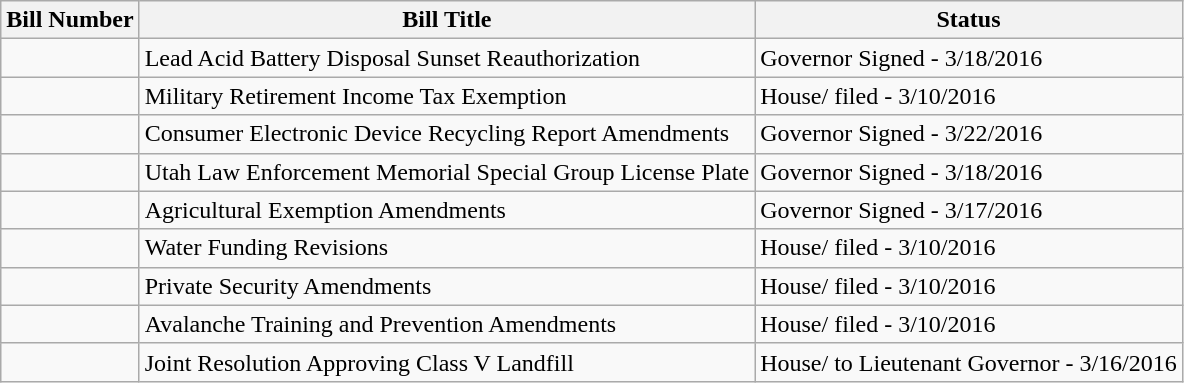<table class="wikitable">
<tr>
<th>Bill Number</th>
<th>Bill Title</th>
<th>Status</th>
</tr>
<tr>
<td></td>
<td>Lead Acid Battery Disposal Sunset Reauthorization</td>
<td>Governor Signed - 3/18/2016</td>
</tr>
<tr>
<td></td>
<td>Military Retirement Income Tax Exemption</td>
<td>House/ filed - 3/10/2016</td>
</tr>
<tr>
<td></td>
<td>Consumer Electronic Device Recycling Report Amendments</td>
<td>Governor Signed - 3/22/2016</td>
</tr>
<tr>
<td></td>
<td>Utah Law Enforcement Memorial Special Group License Plate</td>
<td>Governor Signed - 3/18/2016</td>
</tr>
<tr>
<td></td>
<td>Agricultural Exemption Amendments</td>
<td>Governor Signed - 3/17/2016</td>
</tr>
<tr>
<td></td>
<td>Water Funding Revisions</td>
<td>House/ filed - 3/10/2016</td>
</tr>
<tr>
<td></td>
<td>Private Security Amendments</td>
<td>House/ filed - 3/10/2016</td>
</tr>
<tr>
<td></td>
<td>Avalanche Training and Prevention Amendments</td>
<td>House/ filed - 3/10/2016</td>
</tr>
<tr>
<td></td>
<td>Joint Resolution Approving Class V Landfill</td>
<td>House/ to Lieutenant Governor - 3/16/2016</td>
</tr>
</table>
